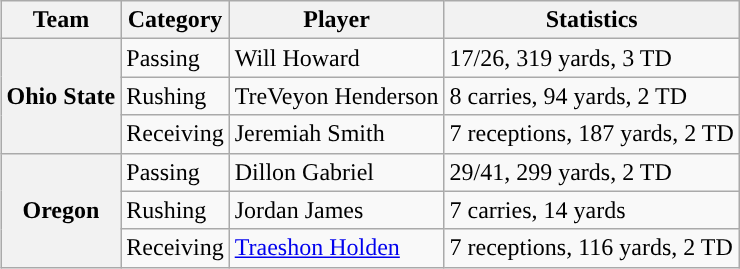<table class="wikitable" style="float:right">
<tr>
<th>Team</th>
<th>Category</th>
<th>Player</th>
<th>Statistics</th>
</tr>
<tr>
<th rowspan=3>Ohio State</th>
<td>Passing</td>
<td>Will Howard</td>
<td>17/26, 319 yards, 3 TD</td>
</tr>
<tr>
<td>Rushing</td>
<td>TreVeyon Henderson</td>
<td>8 carries, 94 yards, 2 TD</td>
</tr>
<tr>
<td>Receiving</td>
<td>Jeremiah Smith</td>
<td>7 receptions, 187 yards, 2 TD</td>
</tr>
<tr>
<th rowspan=3>Oregon</th>
<td>Passing</td>
<td>Dillon Gabriel</td>
<td>29/41, 299 yards, 2 TD</td>
</tr>
<tr>
<td>Rushing</td>
<td>Jordan James</td>
<td>7 carries, 14 yards</td>
</tr>
<tr>
<td>Receiving</td>
<td><a href='#'>Traeshon Holden</a></td>
<td>7 receptions, 116 yards, 2 TD</td>
</tr>
</table>
